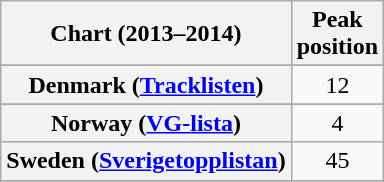<table class="wikitable sortable plainrowheaders" style="text-align:center">
<tr>
<th>Chart (2013–2014)</th>
<th>Peak<br>position</th>
</tr>
<tr>
</tr>
<tr>
<th scope="row">Denmark (<a href='#'>Tracklisten</a>)</th>
<td>12</td>
</tr>
<tr>
</tr>
<tr>
</tr>
<tr>
<th scope="row">Norway (<a href='#'>VG-lista</a>)</th>
<td>4</td>
</tr>
<tr>
<th scope="row">Sweden (<a href='#'>Sverigetopplistan</a>)</th>
<td>45</td>
</tr>
<tr>
</tr>
<tr>
</tr>
<tr>
</tr>
<tr>
</tr>
<tr>
</tr>
</table>
